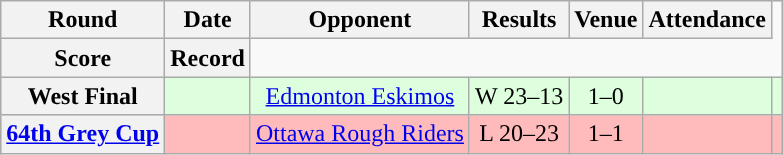<table class="wikitable" style="text-align:center">
<tr>
<th>Round</th>
<th>Date</th>
<th>Opponent</th>
<th>Results</th>
<th>Venue</th>
<th>Attendance</th>
</tr>
<tr>
<th>Score</th>
<th>Record</th>
</tr>
<tr style="background:#ddffdd">
<th>West Final</th>
<td></td>
<td><a href='#'>Edmonton Eskimos</a></td>
<td>W 23–13</td>
<td>1–0</td>
<td></td>
<td></td>
</tr>
<tr style="background:#ffbbbb">
<th><a href='#'>64th Grey Cup</a></th>
<td></td>
<td><a href='#'>Ottawa Rough Riders</a></td>
<td>L 20–23</td>
<td>1–1</td>
<td></td>
<td></td>
</tr>
</table>
